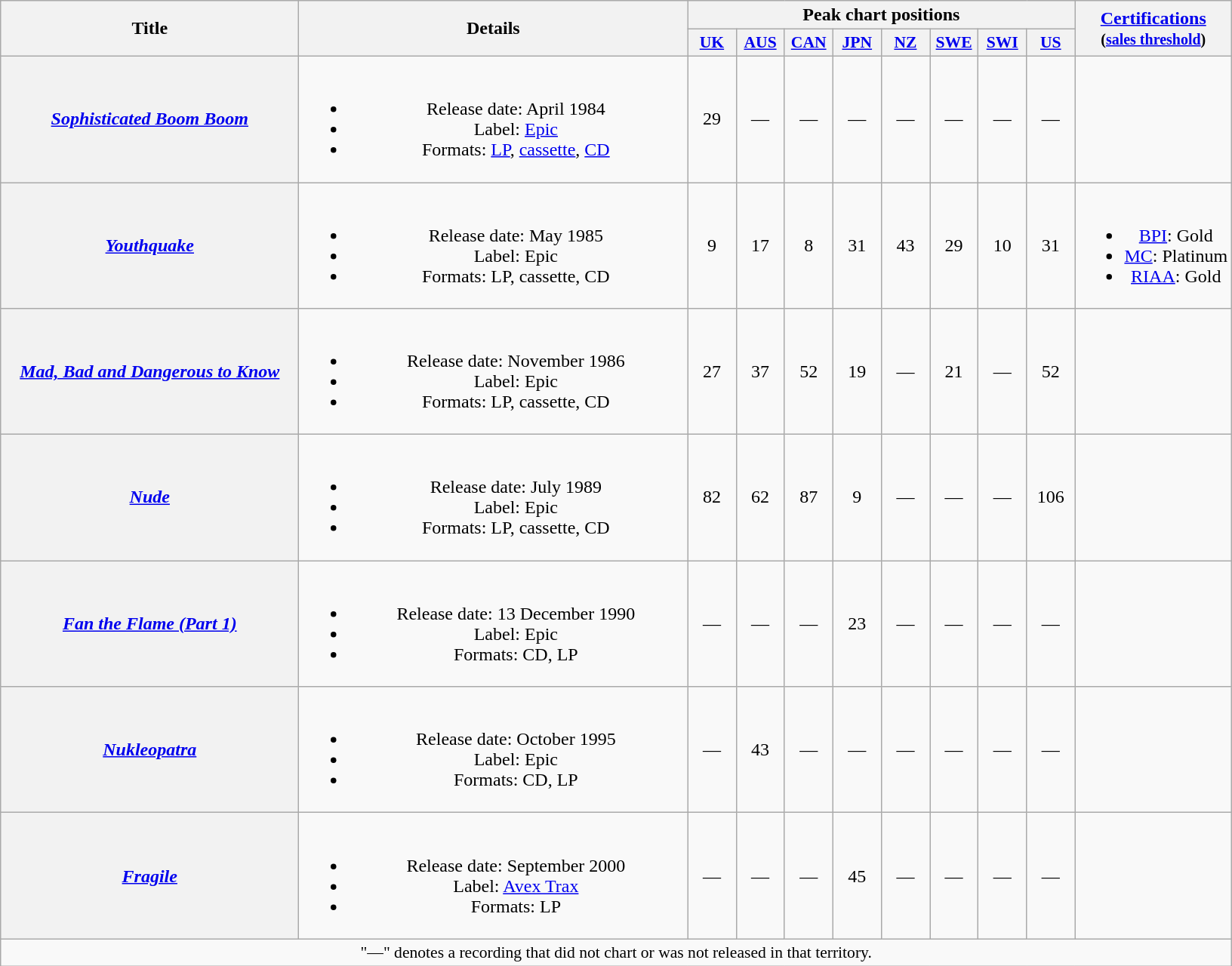<table class="wikitable plainrowheaders" style="text-align:center;">
<tr>
<th scope="col" rowspan="2" style="width:16em;">Title</th>
<th scope="col" rowspan="2" style="width:21em;">Details</th>
<th scope="col" colspan="8">Peak chart positions</th>
<th scope="col" rowspan="2"><a href='#'>Certifications</a><br><small>(<a href='#'>sales threshold</a>)</small></th>
</tr>
<tr>
<th scope="col" style="width:2.5em;font-size:90%;"><a href='#'>UK</a><br></th>
<th scope="col" style="width:2.5em;font-size:90%;"><a href='#'>AUS</a><br></th>
<th style="width:2.5em;font-size:90%;"><a href='#'>CAN</a><br></th>
<th scope="col" style="width:2.5em;font-size:90%;"><a href='#'>JPN</a><br></th>
<th scope="col" style="width:2.5em;font-size:90%;"><a href='#'>NZ</a><br></th>
<th scope="col" style="width:2.5em;font-size:90%;"><a href='#'>SWE</a><br></th>
<th scope="col" style="width:2.5em;font-size:90%;"><a href='#'>SWI</a><br></th>
<th scope="col" style="width:2.5em;font-size:90%;"><a href='#'>US</a><br></th>
</tr>
<tr>
<th scope="row"><em><a href='#'>Sophisticated Boom Boom</a></em></th>
<td><br><ul><li>Release date: April 1984</li><li>Label: <a href='#'>Epic</a></li><li>Formats: <a href='#'>LP</a>, <a href='#'>cassette</a>, <a href='#'>CD</a></li></ul></td>
<td>29</td>
<td>—</td>
<td>—</td>
<td>—</td>
<td>—</td>
<td>—</td>
<td>—</td>
<td>—</td>
<td></td>
</tr>
<tr>
<th scope="row"><em><a href='#'>Youthquake</a></em></th>
<td><br><ul><li>Release date: May 1985</li><li>Label: Epic</li><li>Formats: LP, cassette, CD</li></ul></td>
<td>9</td>
<td>17</td>
<td>8</td>
<td>31</td>
<td>43</td>
<td>29</td>
<td>10</td>
<td>31</td>
<td><br><ul><li><a href='#'>BPI</a>: Gold</li><li><a href='#'>MC</a>: Platinum</li><li><a href='#'>RIAA</a>: Gold</li></ul></td>
</tr>
<tr>
<th scope="row"><em><a href='#'>Mad, Bad and Dangerous to Know</a></em></th>
<td><br><ul><li>Release date: November 1986</li><li>Label: Epic</li><li>Formats: LP, cassette, CD</li></ul></td>
<td>27</td>
<td>37</td>
<td>52</td>
<td>19</td>
<td>—</td>
<td>21</td>
<td>—</td>
<td>52</td>
<td></td>
</tr>
<tr>
<th scope="row"><em><a href='#'>Nude</a></em></th>
<td><br><ul><li>Release date: July 1989</li><li>Label: Epic</li><li>Formats: LP, cassette, CD</li></ul></td>
<td>82</td>
<td>62</td>
<td>87</td>
<td>9</td>
<td>—</td>
<td>—</td>
<td>—</td>
<td>106</td>
<td></td>
</tr>
<tr>
<th scope="row"><em><a href='#'>Fan the Flame (Part 1)</a></em></th>
<td><br><ul><li>Release date: 13 December 1990</li><li>Label: Epic</li><li>Formats: CD, LP</li></ul></td>
<td>—</td>
<td>—</td>
<td>—</td>
<td>23</td>
<td>—</td>
<td>—</td>
<td>—</td>
<td>—</td>
<td></td>
</tr>
<tr>
<th scope="row"><em><a href='#'>Nukleopatra</a></em></th>
<td><br><ul><li>Release date: October 1995</li><li>Label: Epic</li><li>Formats: CD, LP</li></ul></td>
<td>—</td>
<td>43</td>
<td>—</td>
<td>—</td>
<td>—</td>
<td>—</td>
<td>—</td>
<td>—</td>
<td></td>
</tr>
<tr>
<th scope="row"><em><a href='#'>Fragile</a></em></th>
<td><br><ul><li>Release date: September 2000</li><li>Label: <a href='#'>Avex Trax</a></li><li>Formats: LP</li></ul></td>
<td>—</td>
<td>—</td>
<td>—</td>
<td>45</td>
<td>—</td>
<td>—</td>
<td>—</td>
<td>—</td>
<td></td>
</tr>
<tr>
<td colspan="15" style="font-size:90%">"—" denotes a recording that did not chart or was not released in that territory.</td>
</tr>
</table>
